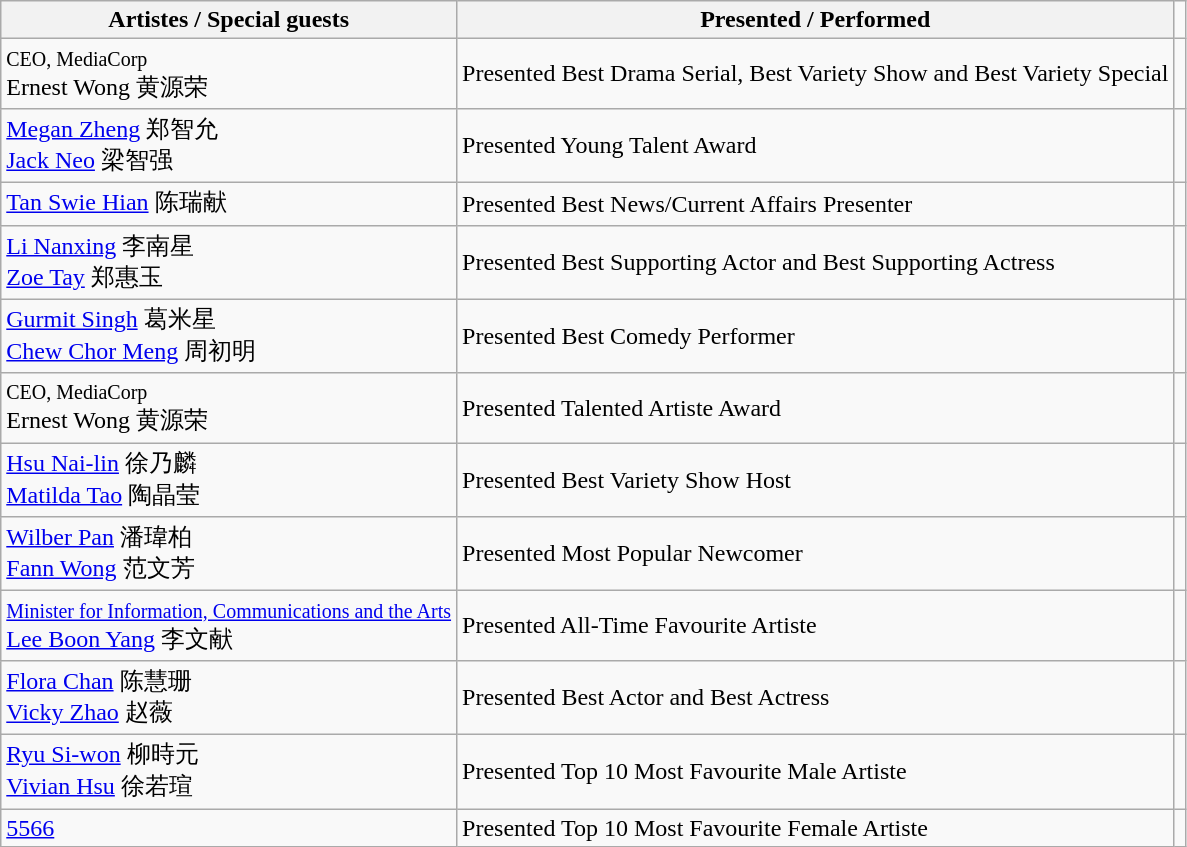<table class="wikitable">
<tr>
<th>Artistes / Special guests</th>
<th>Presented / Performed</th>
</tr>
<tr>
<td><small>CEO, MediaCorp</small><br>Ernest Wong 黄源荣</td>
<td>Presented Best Drama Serial, Best Variety Show and Best Variety Special</td>
<td></td>
</tr>
<tr>
<td><a href='#'>Megan Zheng</a> 郑智允<br><a href='#'>Jack Neo</a> 梁智强</td>
<td>Presented Young Talent Award</td>
<td></td>
</tr>
<tr>
<td><a href='#'>Tan Swie Hian</a> 陈瑞献</td>
<td>Presented Best News/Current Affairs Presenter</td>
<td></td>
</tr>
<tr>
<td><a href='#'>Li Nanxing</a> 李南星<br><a href='#'>Zoe Tay</a> 郑惠玉</td>
<td>Presented Best Supporting Actor and Best Supporting Actress</td>
<td></td>
</tr>
<tr>
<td><a href='#'>Gurmit Singh</a> 葛米星 <br> <a href='#'>Chew Chor Meng</a> 周初明</td>
<td>Presented Best Comedy Performer</td>
<td></td>
</tr>
<tr>
<td><small>CEO, MediaCorp</small><br>Ernest Wong 黄源荣</td>
<td>Presented Talented Artiste Award</td>
<td></td>
</tr>
<tr>
<td><a href='#'>Hsu Nai-lin</a> 徐乃麟 <br> <a href='#'>Matilda Tao</a> 陶晶莹</td>
<td>Presented Best Variety Show Host</td>
<td></td>
</tr>
<tr>
<td><a href='#'>Wilber Pan</a> 潘瑋柏<br><a href='#'>Fann Wong</a> 范文芳</td>
<td>Presented Most Popular Newcomer</td>
<td></td>
</tr>
<tr>
<td><small><a href='#'>Minister for Information, Communications and the Arts</a></small><br><a href='#'>Lee Boon Yang</a> 李文献</td>
<td>Presented All-Time Favourite Artiste</td>
<td></td>
</tr>
<tr>
<td><a href='#'>Flora Chan</a> 陈慧珊 <br><a href='#'>Vicky Zhao</a> 赵薇</td>
<td>Presented Best Actor and Best Actress</td>
<td></td>
</tr>
<tr>
<td><a href='#'>Ryu Si-won</a> 柳時元<br><a href='#'>Vivian Hsu</a> 徐若瑄</td>
<td>Presented Top 10 Most Favourite Male Artiste</td>
<td></td>
</tr>
<tr>
<td><a href='#'>5566</a></td>
<td>Presented Top 10 Most Favourite Female Artiste</td>
<td></td>
</tr>
</table>
